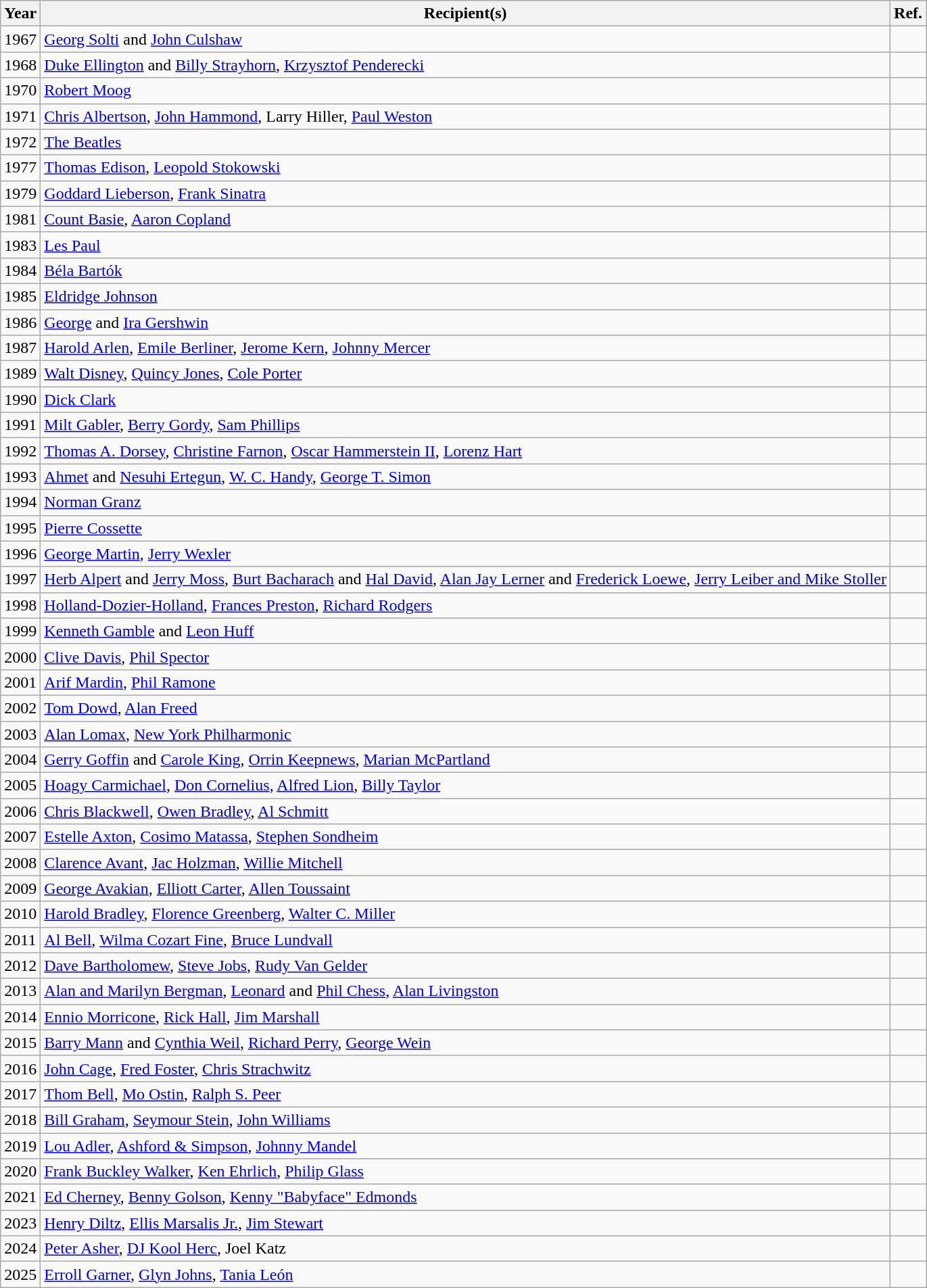<table class="wikitable sortable">
<tr>
<th>Year</th>
<th>Recipient(s)</th>
<th class="unsortable">Ref.</th>
</tr>
<tr>
<td>1967</td>
<td><a href='#'>Georg Solti</a> and <a href='#'>John Culshaw</a></td>
<td></td>
</tr>
<tr>
<td>1968</td>
<td><a href='#'>Duke Ellington</a> and <a href='#'>Billy Strayhorn</a>, <a href='#'>Krzysztof Penderecki</a></td>
<td></td>
</tr>
<tr>
<td>1970</td>
<td><a href='#'>Robert Moog</a></td>
<td></td>
</tr>
<tr>
<td>1971</td>
<td><a href='#'>Chris Albertson</a>, <a href='#'>John Hammond</a>, Larry Hiller, <a href='#'>Paul Weston</a></td>
<td></td>
</tr>
<tr>
<td>1972</td>
<td><a href='#'>The Beatles</a></td>
<td></td>
</tr>
<tr>
<td>1977</td>
<td><a href='#'>Thomas Edison</a>, <a href='#'>Leopold Stokowski</a></td>
<td></td>
</tr>
<tr>
<td>1979</td>
<td><a href='#'>Goddard Lieberson</a>, <a href='#'>Frank Sinatra</a></td>
<td></td>
</tr>
<tr>
<td>1981</td>
<td><a href='#'>Count Basie</a>, <a href='#'>Aaron Copland</a></td>
<td></td>
</tr>
<tr>
<td>1983</td>
<td><a href='#'>Les Paul</a></td>
<td></td>
</tr>
<tr>
<td>1984</td>
<td><a href='#'>Béla Bartók</a></td>
<td></td>
</tr>
<tr>
<td>1985</td>
<td><a href='#'>Eldridge Johnson</a></td>
<td></td>
</tr>
<tr>
<td>1986</td>
<td><a href='#'>George</a> and <a href='#'>Ira Gershwin</a></td>
<td></td>
</tr>
<tr>
<td>1987</td>
<td><a href='#'>Harold Arlen</a>, <a href='#'>Emile Berliner</a>, <a href='#'>Jerome Kern</a>, <a href='#'>Johnny Mercer</a></td>
<td></td>
</tr>
<tr>
<td>1989</td>
<td><a href='#'>Walt Disney</a>, <a href='#'>Quincy Jones</a>, <a href='#'>Cole Porter</a></td>
<td></td>
</tr>
<tr>
<td>1990</td>
<td><a href='#'>Dick Clark</a></td>
<td></td>
</tr>
<tr>
<td>1991</td>
<td><a href='#'>Milt Gabler</a>, <a href='#'>Berry Gordy</a>, <a href='#'>Sam Phillips</a></td>
<td></td>
</tr>
<tr>
<td>1992</td>
<td><a href='#'>Thomas A. Dorsey</a>, <a href='#'>Christine Farnon</a>, <a href='#'>Oscar Hammerstein II</a>, <a href='#'>Lorenz Hart</a></td>
<td></td>
</tr>
<tr>
<td>1993</td>
<td><a href='#'>Ahmet</a> and <a href='#'>Nesuhi Ertegun</a>, <a href='#'>W. C. Handy</a>, <a href='#'>George T. Simon</a></td>
<td></td>
</tr>
<tr>
<td>1994</td>
<td><a href='#'>Norman Granz</a></td>
<td></td>
</tr>
<tr>
<td>1995</td>
<td><a href='#'>Pierre Cossette</a></td>
<td></td>
</tr>
<tr>
<td>1996</td>
<td><a href='#'>George Martin</a>, <a href='#'>Jerry Wexler</a></td>
<td></td>
</tr>
<tr>
<td>1997</td>
<td><a href='#'>Herb Alpert</a> and <a href='#'>Jerry Moss</a>, <a href='#'>Burt Bacharach</a> and <a href='#'>Hal David</a>, <a href='#'>Alan Jay Lerner</a> and <a href='#'>Frederick Loewe</a>, <a href='#'>Jerry Leiber and Mike Stoller</a></td>
<td></td>
</tr>
<tr>
<td>1998</td>
<td><a href='#'>Holland-Dozier-Holland</a>, <a href='#'>Frances Preston</a>, <a href='#'>Richard Rodgers</a></td>
<td></td>
</tr>
<tr>
<td>1999</td>
<td><a href='#'>Kenneth Gamble</a> and <a href='#'>Leon Huff</a></td>
<td></td>
</tr>
<tr>
<td>2000</td>
<td><a href='#'>Clive Davis</a>, <a href='#'>Phil Spector</a></td>
<td></td>
</tr>
<tr>
<td>2001</td>
<td><a href='#'>Arif Mardin</a>, <a href='#'>Phil Ramone</a></td>
<td></td>
</tr>
<tr>
<td>2002</td>
<td><a href='#'>Tom Dowd</a>, <a href='#'>Alan Freed</a></td>
<td></td>
</tr>
<tr>
<td>2003</td>
<td><a href='#'>Alan Lomax</a>, <a href='#'>New York Philharmonic</a></td>
<td></td>
</tr>
<tr>
<td>2004</td>
<td><a href='#'>Gerry Goffin</a> and <a href='#'>Carole King</a>, <a href='#'>Orrin Keepnews</a>, <a href='#'>Marian McPartland</a></td>
<td></td>
</tr>
<tr>
<td>2005</td>
<td><a href='#'>Hoagy Carmichael</a>, <a href='#'>Don Cornelius</a>, <a href='#'>Alfred Lion</a>, <a href='#'>Billy Taylor</a></td>
<td></td>
</tr>
<tr>
<td>2006</td>
<td><a href='#'>Chris Blackwell</a>, <a href='#'>Owen Bradley</a>, <a href='#'>Al Schmitt</a></td>
<td></td>
</tr>
<tr>
<td>2007</td>
<td><a href='#'>Estelle Axton</a>, <a href='#'>Cosimo Matassa</a>, <a href='#'>Stephen Sondheim</a></td>
<td></td>
</tr>
<tr>
<td>2008</td>
<td><a href='#'>Clarence Avant</a>, <a href='#'>Jac Holzman</a>, <a href='#'>Willie Mitchell</a></td>
<td></td>
</tr>
<tr>
<td>2009</td>
<td><a href='#'>George Avakian</a>, <a href='#'>Elliott Carter</a>, <a href='#'>Allen Toussaint</a></td>
<td></td>
</tr>
<tr>
<td>2010</td>
<td><a href='#'>Harold Bradley</a>, <a href='#'>Florence Greenberg</a>, <a href='#'>Walter C. Miller</a></td>
<td></td>
</tr>
<tr>
<td>2011</td>
<td><a href='#'>Al Bell</a>, <a href='#'>Wilma Cozart Fine</a>, <a href='#'>Bruce Lundvall</a></td>
<td></td>
</tr>
<tr>
<td>2012</td>
<td><a href='#'>Dave Bartholomew</a>, <a href='#'>Steve Jobs</a>, <a href='#'>Rudy Van Gelder</a></td>
<td></td>
</tr>
<tr>
<td>2013</td>
<td><a href='#'>Alan and Marilyn Bergman</a>, <a href='#'>Leonard</a> and <a href='#'>Phil Chess</a>, <a href='#'>Alan Livingston</a></td>
<td></td>
</tr>
<tr>
<td>2014</td>
<td><a href='#'>Ennio Morricone</a>, <a href='#'>Rick Hall</a>, <a href='#'>Jim Marshall</a></td>
<td style="text-align:center;"></td>
</tr>
<tr>
<td>2015</td>
<td><a href='#'>Barry Mann</a> and <a href='#'>Cynthia Weil</a>, <a href='#'>Richard Perry</a>, <a href='#'>George Wein</a></td>
<td></td>
</tr>
<tr>
<td>2016</td>
<td><a href='#'>John Cage</a>, <a href='#'>Fred Foster</a>, <a href='#'>Chris Strachwitz</a></td>
<td></td>
</tr>
<tr>
<td>2017</td>
<td><a href='#'>Thom Bell</a>, <a href='#'>Mo Ostin</a>, <a href='#'>Ralph S. Peer</a></td>
<td></td>
</tr>
<tr>
<td>2018</td>
<td><a href='#'>Bill Graham</a>, <a href='#'>Seymour Stein</a>, <a href='#'>John Williams</a></td>
<td></td>
</tr>
<tr>
<td>2019</td>
<td><a href='#'>Lou Adler</a>, <a href='#'>Ashford & Simpson</a>, <a href='#'>Johnny Mandel</a></td>
<td></td>
</tr>
<tr>
<td>2020</td>
<td><a href='#'>Frank Buckley Walker</a>, <a href='#'>Ken Ehrlich</a>, <a href='#'>Philip Glass</a></td>
<td></td>
</tr>
<tr>
<td>2021</td>
<td><a href='#'>Ed Cherney</a>, <a href='#'>Benny Golson</a>, <a href='#'>Kenny "Babyface" Edmonds</a></td>
<td></td>
</tr>
<tr>
<td>2023</td>
<td><a href='#'>Henry Diltz</a>, <a href='#'>Ellis Marsalis Jr.</a>, <a href='#'>Jim Stewart</a></td>
<td></td>
</tr>
<tr>
<td>2024</td>
<td><a href='#'>Peter Asher</a>, <a href='#'>DJ Kool Herc</a>, Joel Katz</td>
<td></td>
</tr>
<tr>
<td>2025</td>
<td><a href='#'>Erroll Garner</a>, <a href='#'>Glyn Johns</a>, <a href='#'>Tania León</a></td>
<td style="text-align:center;"></td>
</tr>
</table>
